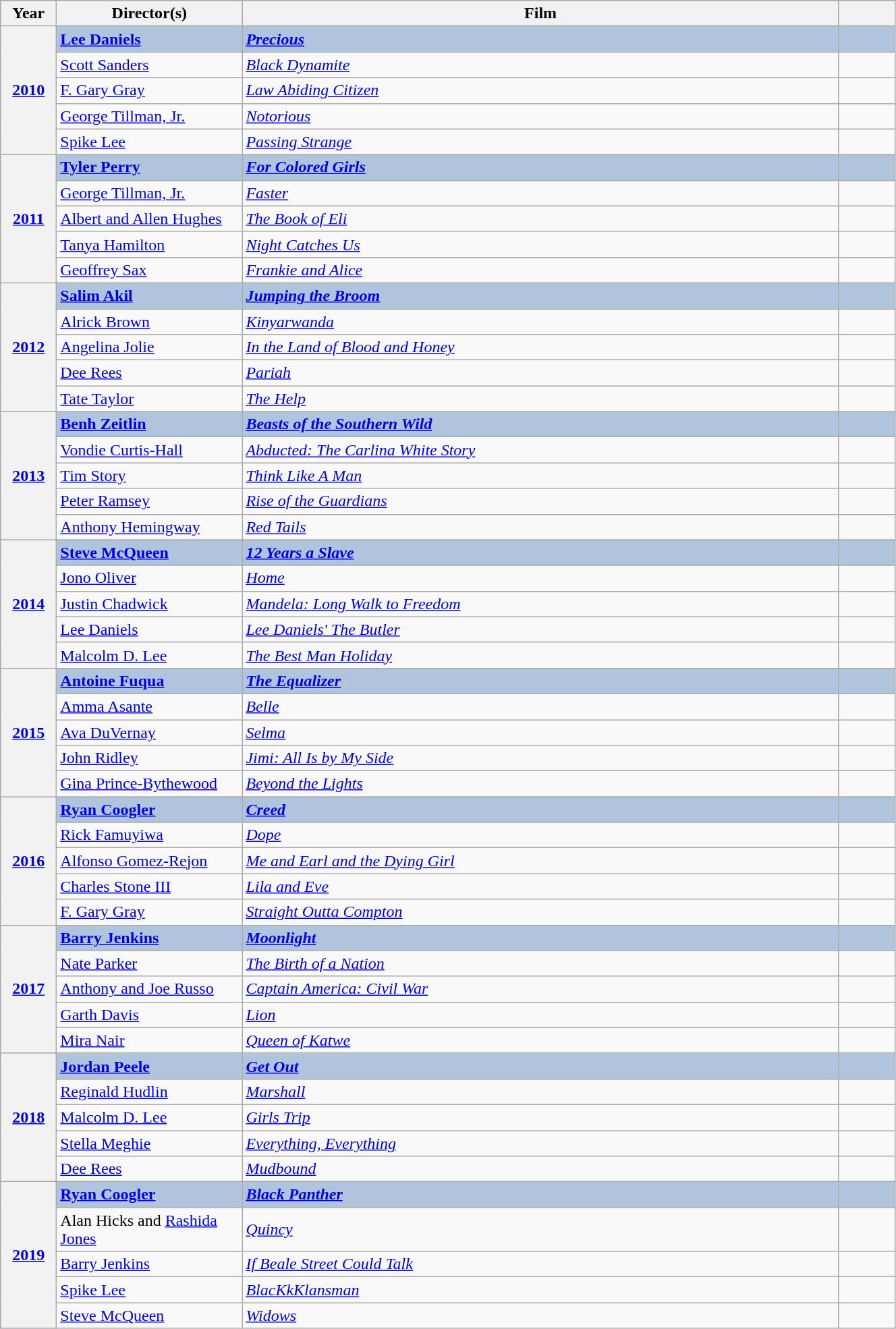<table class="wikitable" style="width:70%;">
<tr style="background:#bebebe;">
<th scope="col" style="width:3em;">Year</th>
<th scope="col" style="width:11em;">Director(s)</th>
<th scope="col">Film</th>
<th scope="col" style="width:3em;"></th>
</tr>
<tr style="background:#B0C4DE; font-weight:bold;">
<th scope="row" rowspan="5" style="text-align:center;"><a href='#'>2010</a></th>
<td><a href='#'>Lee Daniels</a></td>
<td><em><a href='#'>Precious</a></em></td>
<td></td>
</tr>
<tr>
<td><a href='#'>Scott Sanders</a></td>
<td><em><a href='#'>Black Dynamite</a></em></td>
<td></td>
</tr>
<tr>
<td><a href='#'>F. Gary Gray</a></td>
<td><em><a href='#'>Law Abiding Citizen</a></em></td>
<td></td>
</tr>
<tr>
<td><a href='#'>George Tillman, Jr.</a></td>
<td><em><a href='#'>Notorious</a></em></td>
<td></td>
</tr>
<tr>
<td><a href='#'>Spike Lee</a></td>
<td><em><a href='#'>Passing Strange</a></em></td>
<td></td>
</tr>
<tr style="background:#B0C4DE; font-weight:bold;">
<th scope="row" rowspan="5" style="text-align:center;"><a href='#'>2011</a></th>
<td><a href='#'>Tyler Perry</a></td>
<td><em><a href='#'>For Colored Girls</a></em></td>
<td></td>
</tr>
<tr>
<td><a href='#'>George Tillman, Jr.</a></td>
<td><em><a href='#'>Faster</a></em></td>
<td></td>
</tr>
<tr>
<td><a href='#'>Albert and Allen Hughes</a></td>
<td><em><a href='#'>The Book of Eli</a></em></td>
<td></td>
</tr>
<tr>
<td><a href='#'>Tanya Hamilton</a></td>
<td><em><a href='#'>Night Catches Us</a></em></td>
<td></td>
</tr>
<tr>
<td><a href='#'>Geoffrey Sax</a></td>
<td><em><a href='#'>Frankie and Alice</a></em></td>
<td></td>
</tr>
<tr style="background:#B0C4DE; font-weight:bold;">
<th scope="row" rowspan="5" style="text-align:center;"><a href='#'>2012</a></th>
<td><a href='#'>Salim Akil</a></td>
<td><em><a href='#'>Jumping the Broom</a></em></td>
<td></td>
</tr>
<tr>
<td><a href='#'>Alrick Brown</a></td>
<td><em><a href='#'>Kinyarwanda</a></em></td>
<td></td>
</tr>
<tr>
<td><a href='#'>Angelina Jolie</a></td>
<td><em><a href='#'>In the Land of Blood and Honey</a></em></td>
<td></td>
</tr>
<tr>
<td><a href='#'>Dee Rees</a></td>
<td><em><a href='#'>Pariah</a></em></td>
<td></td>
</tr>
<tr>
<td><a href='#'>Tate Taylor</a></td>
<td><em><a href='#'>The Help</a></em></td>
<td></td>
</tr>
<tr style="background:#B0C4DE; font-weight:bold;">
<th scope="row" rowspan="5" style="text-align:center;"><a href='#'>2013</a></th>
<td><a href='#'>Benh Zeitlin</a></td>
<td><em><a href='#'>Beasts of the Southern Wild</a></em></td>
<td></td>
</tr>
<tr>
<td><a href='#'>Vondie Curtis-Hall</a></td>
<td><em><a href='#'>Abducted: The Carlina White Story</a></em></td>
<td></td>
</tr>
<tr>
<td><a href='#'>Tim Story</a></td>
<td><em><a href='#'>Think Like A Man</a></em></td>
<td></td>
</tr>
<tr>
<td><a href='#'>Peter Ramsey</a></td>
<td><em><a href='#'>Rise of the Guardians</a></em></td>
<td></td>
</tr>
<tr>
<td><a href='#'>Anthony Hemingway</a></td>
<td><em><a href='#'>Red Tails</a></em></td>
<td></td>
</tr>
<tr style="background:#B0C4DE; font-weight:bold;">
<th scope="row" rowspan="5" style="text-align:center;"><a href='#'>2014</a></th>
<td><a href='#'>Steve McQueen</a></td>
<td><em><a href='#'>12 Years a Slave</a></em></td>
<td></td>
</tr>
<tr>
<td><a href='#'>Jono Oliver</a></td>
<td><em><a href='#'>Home</a></em></td>
<td></td>
</tr>
<tr>
<td><a href='#'>Justin Chadwick</a></td>
<td><em><a href='#'>Mandela: Long Walk to Freedom</a></em></td>
<td></td>
</tr>
<tr>
<td><a href='#'>Lee Daniels</a></td>
<td><em><a href='#'>Lee Daniels' The Butler</a></em></td>
<td></td>
</tr>
<tr>
<td><a href='#'>Malcolm D. Lee</a></td>
<td><em><a href='#'>The Best Man Holiday</a></em></td>
<td></td>
</tr>
<tr style="background:#B0C4DE; font-weight:bold;">
<th scope="row" rowspan="5" style="text-align:center;"><a href='#'>2015</a></th>
<td><a href='#'>Antoine Fuqua</a></td>
<td><em><a href='#'>The Equalizer</a></em></td>
<td></td>
</tr>
<tr>
<td><a href='#'>Amma Asante</a></td>
<td><em><a href='#'>Belle</a></em></td>
<td></td>
</tr>
<tr>
<td><a href='#'>Ava DuVernay</a></td>
<td><em><a href='#'>Selma</a></em></td>
<td></td>
</tr>
<tr>
<td><a href='#'>John Ridley</a></td>
<td><em><a href='#'>Jimi: All Is by My Side</a></em></td>
<td></td>
</tr>
<tr>
<td><a href='#'>Gina Prince-Bythewood</a></td>
<td><em><a href='#'>Beyond the Lights</a></em></td>
<td></td>
</tr>
<tr style="background:#B0C4DE; font-weight:bold;">
<th scope="row" rowspan="5" style="text-align:center;"><a href='#'>2016</a></th>
<td><a href='#'>Ryan Coogler</a></td>
<td><em><a href='#'>Creed</a></em></td>
<td></td>
</tr>
<tr>
<td><a href='#'>Rick Famuyiwa</a></td>
<td><em><a href='#'>Dope</a></em></td>
<td></td>
</tr>
<tr>
<td><a href='#'>Alfonso Gomez-Rejon</a></td>
<td><em><a href='#'>Me and Earl and the Dying Girl</a></em></td>
<td></td>
</tr>
<tr>
<td><a href='#'>Charles Stone III</a></td>
<td><em><a href='#'>Lila and Eve</a></em></td>
<td></td>
</tr>
<tr>
<td><a href='#'>F. Gary Gray</a></td>
<td><em><a href='#'>Straight Outta Compton</a></em></td>
<td></td>
</tr>
<tr style="background:#B0C4DE; font-weight:bold;">
<th scope="row" rowspan="5" style="text-align:center;"><a href='#'>2017</a></th>
<td><a href='#'>Barry Jenkins</a></td>
<td><em><a href='#'>Moonlight</a></em></td>
<td></td>
</tr>
<tr>
<td><a href='#'>Nate Parker</a></td>
<td><em><a href='#'>The Birth of a Nation</a></em></td>
<td></td>
</tr>
<tr>
<td><a href='#'>Anthony and Joe Russo</a></td>
<td><em><a href='#'>Captain America: Civil War</a></em></td>
<td></td>
</tr>
<tr>
<td><a href='#'>Garth Davis</a></td>
<td><em><a href='#'>Lion</a></em></td>
<td></td>
</tr>
<tr>
<td><a href='#'>Mira Nair</a></td>
<td><em><a href='#'>Queen of Katwe</a></em></td>
<td></td>
</tr>
<tr style="background:#B0C4DE; font-weight:bold;">
<th scope="row" rowspan="5" style="text-align:center;"><a href='#'>2018</a></th>
<td><a href='#'>Jordan Peele</a></td>
<td><em><a href='#'>Get Out</a></em></td>
<td></td>
</tr>
<tr>
<td><a href='#'>Reginald Hudlin</a></td>
<td><em><a href='#'>Marshall</a></em></td>
<td></td>
</tr>
<tr>
<td><a href='#'>Malcolm D. Lee</a></td>
<td><em><a href='#'>Girls Trip</a></em></td>
<td></td>
</tr>
<tr>
<td><a href='#'>Stella Meghie</a></td>
<td><em><a href='#'>Everything, Everything</a></em></td>
<td></td>
</tr>
<tr>
<td><a href='#'>Dee Rees</a></td>
<td><em><a href='#'>Mudbound</a></em></td>
<td></td>
</tr>
<tr style="background:#B0C4DE; font-weight:bold;">
<th scope="row" rowspan="5" style="text-align:center;"><a href='#'>2019</a></th>
<td><a href='#'>Ryan Coogler</a></td>
<td><em><a href='#'>Black Panther</a></em></td>
<td></td>
</tr>
<tr>
<td>Alan Hicks and <a href='#'>Rashida Jones</a></td>
<td><em><a href='#'>Quincy</a></em></td>
<td></td>
</tr>
<tr>
<td><a href='#'>Barry Jenkins</a></td>
<td><em><a href='#'>If Beale Street Could Talk</a></em></td>
<td></td>
</tr>
<tr>
<td><a href='#'>Spike Lee</a></td>
<td><em><a href='#'>BlacKkKlansman</a></em></td>
<td></td>
</tr>
<tr>
<td><a href='#'>Steve McQueen</a></td>
<td><em><a href='#'>Widows</a></em></td>
<td></td>
</tr>
</table>
